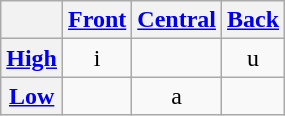<table class="wikitable IPA" style="text-align: center;">
<tr>
<th></th>
<th><a href='#'>Front</a></th>
<th><a href='#'>Central</a></th>
<th><a href='#'>Back</a></th>
</tr>
<tr>
<th><a href='#'>High</a></th>
<td>i</td>
<td></td>
<td>u</td>
</tr>
<tr>
<th><a href='#'>Low</a></th>
<td></td>
<td>a</td>
<td></td>
</tr>
</table>
